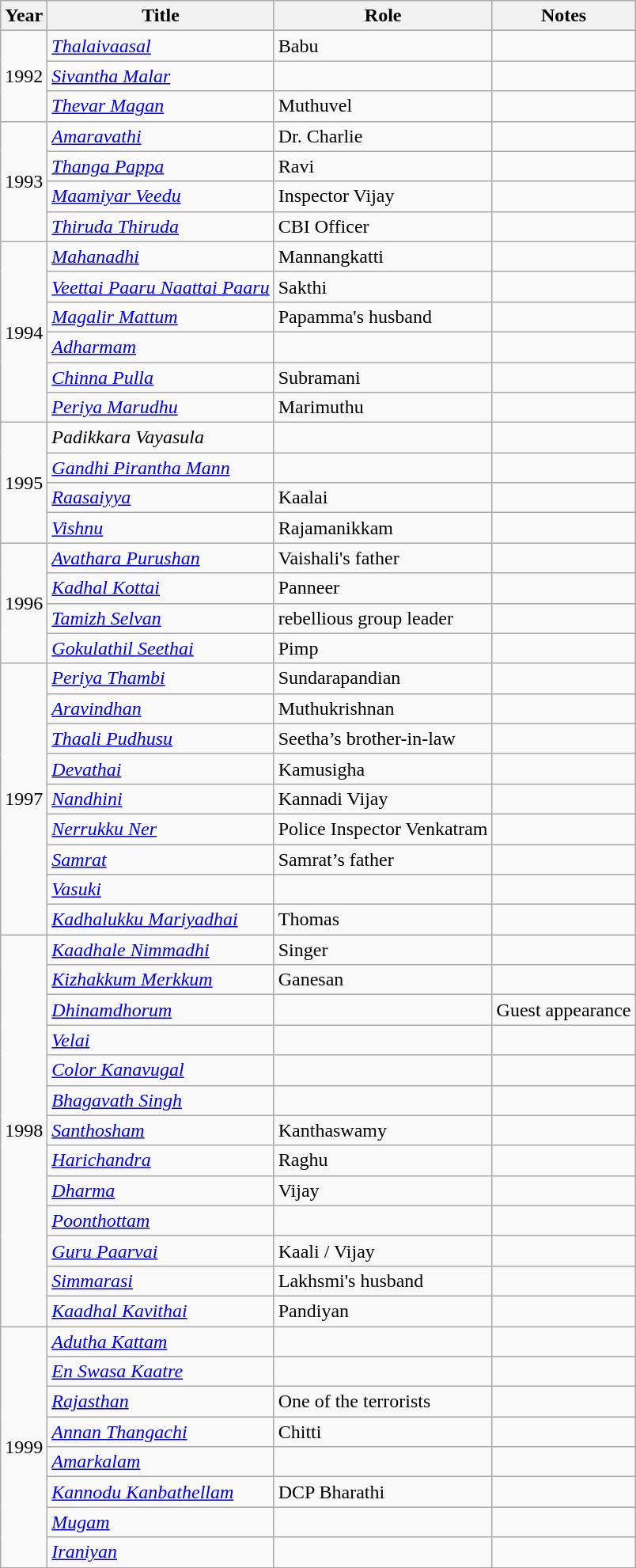<table class="wikitable sortable">
<tr>
<th>Year</th>
<th>Title</th>
<th>Role</th>
<th class="unsortable">Notes</th>
</tr>
<tr>
<td rowspan="3">1992</td>
<td><em><a href='#'>Thalaivaasal</a></em></td>
<td>Babu</td>
<td></td>
</tr>
<tr>
<td><em><a href='#'>Sivantha Malar</a></em></td>
<td></td>
<td></td>
</tr>
<tr>
<td><em><a href='#'>Thevar Magan</a></em></td>
<td>Muthuvel</td>
<td></td>
</tr>
<tr>
<td rowspan="4">1993</td>
<td><em><a href='#'>Amaravathi</a></em></td>
<td>Dr. Charlie</td>
<td></td>
</tr>
<tr>
<td><em><a href='#'>Thanga Pappa</a></em></td>
<td>Ravi</td>
<td></td>
</tr>
<tr>
<td><em><a href='#'>Maamiyar Veedu</a></em></td>
<td>Inspector Vijay</td>
<td></td>
</tr>
<tr>
<td><em><a href='#'>Thiruda Thiruda</a></em></td>
<td>CBI Officer</td>
<td></td>
</tr>
<tr>
<td rowspan="6">1994</td>
<td><em><a href='#'>Mahanadhi</a></em></td>
<td>Mannangkatti</td>
<td></td>
</tr>
<tr>
<td><em><a href='#'>Veettai Paaru Naattai Paaru</a></em></td>
<td>Sakthi</td>
<td></td>
</tr>
<tr>
<td><em><a href='#'>Magalir Mattum</a></em></td>
<td>Papamma's husband</td>
<td></td>
</tr>
<tr>
<td><em><a href='#'>Adharmam</a></em></td>
<td></td>
<td></td>
</tr>
<tr>
<td><em><a href='#'>Chinna Pulla</a></em></td>
<td>Subramani</td>
<td></td>
</tr>
<tr>
<td><em><a href='#'>Periya Marudhu</a></em></td>
<td>Marimuthu</td>
<td></td>
</tr>
<tr>
<td rowspan="4">1995</td>
<td><em>Padikkara Vayasula</em></td>
<td></td>
<td></td>
</tr>
<tr>
<td><em><a href='#'>Gandhi Pirantha Mann</a></em></td>
<td></td>
<td></td>
</tr>
<tr>
<td><em><a href='#'>Raasaiyya</a></em></td>
<td>Kaalai</td>
<td></td>
</tr>
<tr>
<td><em><a href='#'>Vishnu</a></em></td>
<td>Rajamanikkam</td>
<td></td>
</tr>
<tr>
<td rowspan="4">1996</td>
<td><em><a href='#'>Avathara Purushan</a></em></td>
<td>Vaishali's father</td>
<td></td>
</tr>
<tr>
<td><em><a href='#'>Kadhal Kottai</a></em></td>
<td>Panneer</td>
<td></td>
</tr>
<tr>
<td><em><a href='#'>Tamizh Selvan</a></em></td>
<td>rebellious group leader</td>
<td></td>
</tr>
<tr>
<td><em><a href='#'>Gokulathil Seethai</a></em></td>
<td>Pimp</td>
<td></td>
</tr>
<tr>
<td rowspan="9">1997</td>
<td><em><a href='#'>Periya Thambi</a></em></td>
<td>Sundarapandian</td>
<td></td>
</tr>
<tr>
<td><em><a href='#'>Aravindhan</a></em></td>
<td>Muthukrishnan</td>
<td></td>
</tr>
<tr>
<td><em><a href='#'>Thaali Pudhusu</a></em></td>
<td>Seetha’s brother-in-law</td>
<td></td>
</tr>
<tr>
<td><em><a href='#'>Devathai</a></em></td>
<td>Kamusigha</td>
<td></td>
</tr>
<tr>
<td><em><a href='#'>Nandhini</a></em></td>
<td>Kannadi Vijay</td>
<td></td>
</tr>
<tr>
<td><em><a href='#'>Nerrukku Ner</a></em></td>
<td>Police Inspector Venkatram</td>
<td></td>
</tr>
<tr>
<td><em><a href='#'>Samrat</a></em></td>
<td>Samrat’s father</td>
<td></td>
</tr>
<tr>
<td><em><a href='#'>Vasuki</a></em></td>
<td></td>
<td></td>
</tr>
<tr>
<td><em><a href='#'>Kadhalukku Mariyadhai</a></em></td>
<td>Thomas</td>
<td></td>
</tr>
<tr>
<td rowspan="13">1998</td>
<td><em><a href='#'>Kaadhale Nimmadhi</a></em></td>
<td>Singer</td>
<td></td>
</tr>
<tr>
<td><em><a href='#'>Kizhakkum Merkkum</a></em></td>
<td>Ganesan</td>
<td></td>
</tr>
<tr>
<td><em><a href='#'>Dhinamdhorum</a></em></td>
<td></td>
<td>Guest appearance</td>
</tr>
<tr>
<td><em><a href='#'>Velai</a></em></td>
<td></td>
<td></td>
</tr>
<tr>
<td><em><a href='#'>Color Kanavugal</a></em></td>
<td></td>
<td></td>
</tr>
<tr>
<td><em><a href='#'>Bhagavath Singh</a></em></td>
<td></td>
<td></td>
</tr>
<tr>
<td><em><a href='#'>Santhosham</a></em></td>
<td>Kanthaswamy</td>
<td></td>
</tr>
<tr>
<td><em><a href='#'>Harichandra</a></em></td>
<td>Raghu</td>
<td></td>
</tr>
<tr>
<td><em><a href='#'>Dharma</a></em></td>
<td>Vijay</td>
<td></td>
</tr>
<tr>
<td><em><a href='#'>Poonthottam</a></em></td>
<td></td>
<td></td>
</tr>
<tr>
<td><em><a href='#'>Guru Paarvai</a></em></td>
<td>Kaali / Vijay</td>
<td></td>
</tr>
<tr>
<td><em><a href='#'>Simmarasi</a></em></td>
<td>Lakhsmi's husband</td>
<td></td>
</tr>
<tr>
<td><em><a href='#'>Kaadhal Kavithai</a></em></td>
<td>Pandiyan</td>
<td></td>
</tr>
<tr>
<td rowspan="8">1999</td>
<td><em><a href='#'>Adutha Kattam</a></em></td>
<td></td>
<td></td>
</tr>
<tr>
<td><em><a href='#'>En Swasa Kaatre</a></em></td>
<td></td>
<td></td>
</tr>
<tr>
<td><em><a href='#'>Rajasthan</a></em></td>
<td>One of the terrorists</td>
<td></td>
</tr>
<tr>
<td><em><a href='#'>Annan Thangachi</a></em></td>
<td>Chitti</td>
<td></td>
</tr>
<tr>
<td><em><a href='#'>Amarkalam</a></em></td>
<td></td>
<td></td>
</tr>
<tr>
<td><em><a href='#'>Kannodu Kanbathellam</a></em></td>
<td>DCP Bharathi</td>
<td></td>
</tr>
<tr>
<td><em><a href='#'>Mugam</a></em></td>
<td></td>
<td></td>
</tr>
<tr>
<td><em><a href='#'>Iraniyan</a></em></td>
<td></td>
<td></td>
</tr>
<tr>
</tr>
</table>
